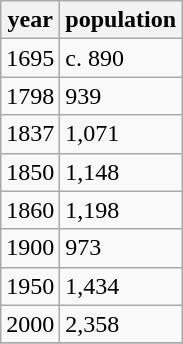<table class="wikitable">
<tr>
<th>year</th>
<th>population</th>
</tr>
<tr>
<td>1695</td>
<td>c. 890</td>
</tr>
<tr>
<td>1798</td>
<td>939</td>
</tr>
<tr>
<td>1837</td>
<td>1,071</td>
</tr>
<tr>
<td>1850</td>
<td>1,148</td>
</tr>
<tr>
<td>1860</td>
<td>1,198</td>
</tr>
<tr>
<td>1900</td>
<td>973</td>
</tr>
<tr>
<td>1950</td>
<td>1,434</td>
</tr>
<tr>
<td>2000</td>
<td>2,358</td>
</tr>
<tr>
</tr>
</table>
